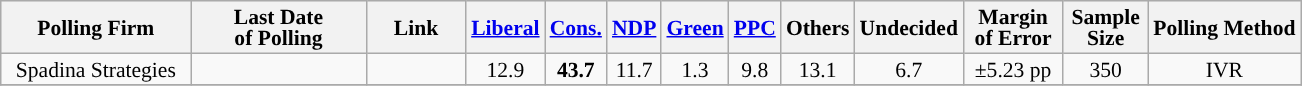<table class="wikitable sortable" style="text-align:center;font-size:90%;line-height:14px;">
<tr style="background:#e9e9e9;">
<th style="width:120px">Polling Firm</th>
<th style="width:110px">Last Date<br>of Polling</th>
<th style="width:60px" class="unsortable">Link</th>
<th style="background-color:"><a href='#'>Liberal</a></th>
<th style="background-color:"><a href='#'>Cons.</a></th>
<th style="background-color:"><a href='#'>NDP</a></th>
<th style="background-color:"><a href='#'>Green</a></th>
<th style="background-color:"><a href='#'><span>PPC</span></a></th>
<th style="background-color:">Others</th>
<th style="background-color:">Undecided</th>
<th style="width:60px;" class=unsortable>Margin<br>of Error</th>
<th style="width:50px;" class=unsortable>Sample<br>Size</th>
<th class=unsortable>Polling Method</th>
</tr>
<tr>
<td>Spadina Strategies</td>
<td></td>
<td></td>
<td>12.9</td>
<td><strong>43.7</strong></td>
<td>11.7</td>
<td>1.3</td>
<td>9.8</td>
<td>13.1</td>
<td>6.7</td>
<td>±5.23 pp</td>
<td>350</td>
<td>IVR</td>
</tr>
<tr>
</tr>
</table>
